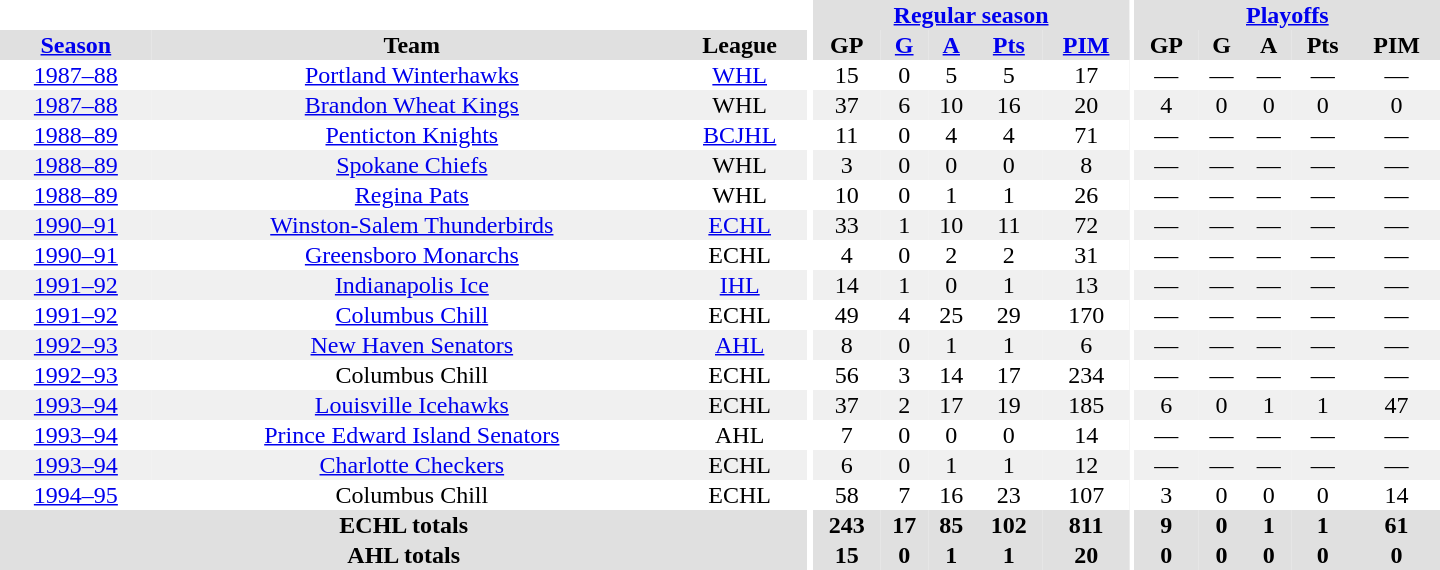<table border="0" cellpadding="1" cellspacing="0" style="text-align:center; width:60em">
<tr bgcolor="#e0e0e0">
<th colspan="3" bgcolor="#ffffff"></th>
<th rowspan="99" bgcolor="#ffffff"></th>
<th colspan="5"><a href='#'>Regular season</a></th>
<th rowspan="99" bgcolor="#ffffff"></th>
<th colspan="5"><a href='#'>Playoffs</a></th>
</tr>
<tr bgcolor="#e0e0e0">
<th><a href='#'>Season</a></th>
<th>Team</th>
<th>League</th>
<th>GP</th>
<th><a href='#'>G</a></th>
<th><a href='#'>A</a></th>
<th><a href='#'>Pts</a></th>
<th><a href='#'>PIM</a></th>
<th>GP</th>
<th>G</th>
<th>A</th>
<th>Pts</th>
<th>PIM</th>
</tr>
<tr>
<td><a href='#'>1987–88</a></td>
<td><a href='#'>Portland Winterhawks</a></td>
<td><a href='#'>WHL</a></td>
<td>15</td>
<td>0</td>
<td>5</td>
<td>5</td>
<td>17</td>
<td>—</td>
<td>—</td>
<td>—</td>
<td>—</td>
<td>—</td>
</tr>
<tr bgcolor="#f0f0f0">
<td><a href='#'>1987–88</a></td>
<td><a href='#'>Brandon Wheat Kings</a></td>
<td>WHL</td>
<td>37</td>
<td>6</td>
<td>10</td>
<td>16</td>
<td>20</td>
<td>4</td>
<td>0</td>
<td>0</td>
<td>0</td>
<td>0</td>
</tr>
<tr>
<td><a href='#'>1988–89</a></td>
<td><a href='#'>Penticton Knights</a></td>
<td><a href='#'>BCJHL</a></td>
<td>11</td>
<td>0</td>
<td>4</td>
<td>4</td>
<td>71</td>
<td>—</td>
<td>—</td>
<td>—</td>
<td>—</td>
<td>—</td>
</tr>
<tr bgcolor="#f0f0f0">
<td><a href='#'>1988–89</a></td>
<td><a href='#'>Spokane Chiefs</a></td>
<td>WHL</td>
<td>3</td>
<td>0</td>
<td>0</td>
<td>0</td>
<td>8</td>
<td>—</td>
<td>—</td>
<td>—</td>
<td>—</td>
<td>—</td>
</tr>
<tr>
<td><a href='#'>1988–89</a></td>
<td><a href='#'>Regina Pats</a></td>
<td>WHL</td>
<td>10</td>
<td>0</td>
<td>1</td>
<td>1</td>
<td>26</td>
<td>—</td>
<td>—</td>
<td>—</td>
<td>—</td>
<td>—</td>
</tr>
<tr bgcolor="#f0f0f0">
<td><a href='#'>1990–91</a></td>
<td><a href='#'>Winston-Salem Thunderbirds</a></td>
<td><a href='#'>ECHL</a></td>
<td>33</td>
<td>1</td>
<td>10</td>
<td>11</td>
<td>72</td>
<td>—</td>
<td>—</td>
<td>—</td>
<td>—</td>
<td>—</td>
</tr>
<tr>
<td><a href='#'>1990–91</a></td>
<td><a href='#'>Greensboro Monarchs</a></td>
<td>ECHL</td>
<td>4</td>
<td>0</td>
<td>2</td>
<td>2</td>
<td>31</td>
<td>—</td>
<td>—</td>
<td>—</td>
<td>—</td>
<td>—</td>
</tr>
<tr bgcolor="#f0f0f0">
<td><a href='#'>1991–92</a></td>
<td><a href='#'>Indianapolis Ice</a></td>
<td><a href='#'>IHL</a></td>
<td>14</td>
<td>1</td>
<td>0</td>
<td>1</td>
<td>13</td>
<td>—</td>
<td>—</td>
<td>—</td>
<td>—</td>
<td>—</td>
</tr>
<tr>
<td><a href='#'>1991–92</a></td>
<td><a href='#'>Columbus Chill</a></td>
<td>ECHL</td>
<td>49</td>
<td>4</td>
<td>25</td>
<td>29</td>
<td>170</td>
<td>—</td>
<td>—</td>
<td>—</td>
<td>—</td>
<td>—</td>
</tr>
<tr bgcolor="#f0f0f0">
<td><a href='#'>1992–93</a></td>
<td><a href='#'>New Haven Senators</a></td>
<td><a href='#'>AHL</a></td>
<td>8</td>
<td>0</td>
<td>1</td>
<td>1</td>
<td>6</td>
<td>—</td>
<td>—</td>
<td>—</td>
<td>—</td>
<td>—</td>
</tr>
<tr>
<td><a href='#'>1992–93</a></td>
<td>Columbus Chill</td>
<td>ECHL</td>
<td>56</td>
<td>3</td>
<td>14</td>
<td>17</td>
<td>234</td>
<td>—</td>
<td>—</td>
<td>—</td>
<td>—</td>
<td>—</td>
</tr>
<tr bgcolor="#f0f0f0">
<td><a href='#'>1993–94</a></td>
<td><a href='#'>Louisville Icehawks</a></td>
<td>ECHL</td>
<td>37</td>
<td>2</td>
<td>17</td>
<td>19</td>
<td>185</td>
<td>6</td>
<td>0</td>
<td>1</td>
<td>1</td>
<td>47</td>
</tr>
<tr>
<td><a href='#'>1993–94</a></td>
<td><a href='#'>Prince Edward Island Senators</a></td>
<td>AHL</td>
<td>7</td>
<td>0</td>
<td>0</td>
<td>0</td>
<td>14</td>
<td>—</td>
<td>—</td>
<td>—</td>
<td>—</td>
<td>—</td>
</tr>
<tr bgcolor="#f0f0f0">
<td><a href='#'>1993–94</a></td>
<td><a href='#'>Charlotte Checkers</a></td>
<td>ECHL</td>
<td>6</td>
<td>0</td>
<td>1</td>
<td>1</td>
<td>12</td>
<td>—</td>
<td>—</td>
<td>—</td>
<td>—</td>
<td>—</td>
</tr>
<tr>
<td><a href='#'>1994–95</a></td>
<td>Columbus Chill</td>
<td>ECHL</td>
<td>58</td>
<td>7</td>
<td>16</td>
<td>23</td>
<td>107</td>
<td>3</td>
<td>0</td>
<td>0</td>
<td>0</td>
<td>14</td>
</tr>
<tr>
</tr>
<tr ALIGN="center" bgcolor="#e0e0e0">
<th colspan="3">ECHL totals</th>
<th ALIGN="center">243</th>
<th ALIGN="center">17</th>
<th ALIGN="center">85</th>
<th ALIGN="center">102</th>
<th ALIGN="center">811</th>
<th ALIGN="center">9</th>
<th ALIGN="center">0</th>
<th ALIGN="center">1</th>
<th ALIGN="center">1</th>
<th ALIGN="center">61</th>
</tr>
<tr ALIGN="center" bgcolor="#e0e0e0">
<th colspan="3">AHL totals</th>
<th ALIGN="center">15</th>
<th ALIGN="center">0</th>
<th ALIGN="center">1</th>
<th ALIGN="center">1</th>
<th ALIGN="center">20</th>
<th ALIGN="center">0</th>
<th ALIGN="center">0</th>
<th ALIGN="center">0</th>
<th ALIGN="center">0</th>
<th ALIGN="center">0</th>
</tr>
</table>
